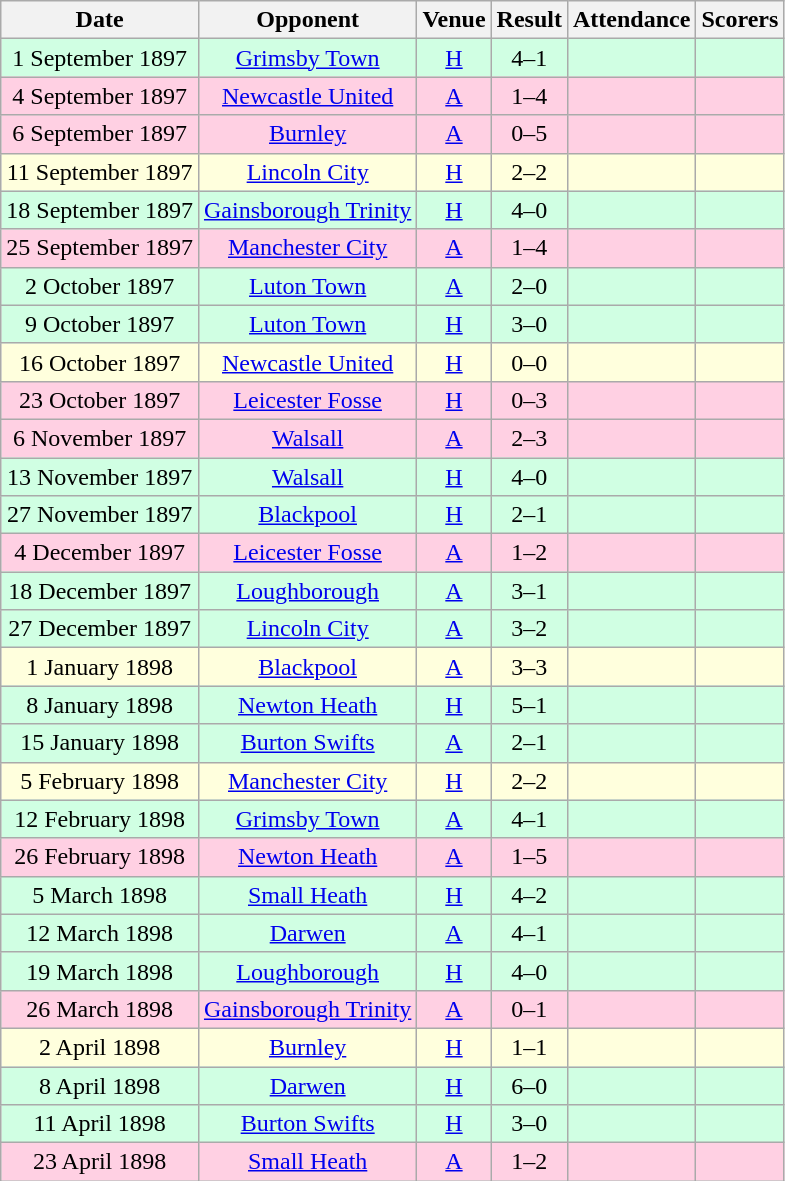<table class="wikitable sortable" style="text-align:center;">
<tr>
<th>Date</th>
<th>Opponent</th>
<th>Venue</th>
<th>Result</th>
<th>Attendance</th>
<th>Scorers</th>
</tr>
<tr style="background:#d0ffe3;">
<td>1 September 1897</td>
<td><a href='#'>Grimsby Town</a></td>
<td><a href='#'>H</a></td>
<td>4–1</td>
<td></td>
<td></td>
</tr>
<tr style="background:#ffd0e3;">
<td>4 September 1897</td>
<td><a href='#'>Newcastle United</a></td>
<td><a href='#'>A</a></td>
<td>1–4</td>
<td></td>
<td></td>
</tr>
<tr style="background:#ffd0e3;">
<td>6 September 1897</td>
<td><a href='#'>Burnley</a></td>
<td><a href='#'>A</a></td>
<td>0–5</td>
<td></td>
<td></td>
</tr>
<tr style="background:#ffffdd;">
<td>11 September 1897</td>
<td><a href='#'>Lincoln City</a></td>
<td><a href='#'>H</a></td>
<td>2–2</td>
<td></td>
<td></td>
</tr>
<tr style="background:#d0ffe3;">
<td>18 September 1897</td>
<td><a href='#'>Gainsborough Trinity</a></td>
<td><a href='#'>H</a></td>
<td>4–0</td>
<td></td>
<td></td>
</tr>
<tr style="background:#ffd0e3;">
<td>25 September 1897</td>
<td><a href='#'>Manchester City</a></td>
<td><a href='#'>A</a></td>
<td>1–4</td>
<td></td>
<td></td>
</tr>
<tr style="background:#d0ffe3;">
<td>2 October 1897</td>
<td><a href='#'>Luton Town</a></td>
<td><a href='#'>A</a></td>
<td>2–0</td>
<td></td>
<td></td>
</tr>
<tr style="background:#d0ffe3;">
<td>9 October 1897</td>
<td><a href='#'>Luton Town</a></td>
<td><a href='#'>H</a></td>
<td>3–0</td>
<td></td>
<td></td>
</tr>
<tr style="background:#ffffdd;">
<td>16 October 1897</td>
<td><a href='#'>Newcastle United</a></td>
<td><a href='#'>H</a></td>
<td>0–0</td>
<td></td>
<td></td>
</tr>
<tr style="background:#ffd0e3;">
<td>23 October 1897</td>
<td><a href='#'>Leicester Fosse</a></td>
<td><a href='#'>H</a></td>
<td>0–3</td>
<td></td>
<td></td>
</tr>
<tr style="background:#ffd0e3;">
<td>6 November 1897</td>
<td><a href='#'>Walsall</a></td>
<td><a href='#'>A</a></td>
<td>2–3</td>
<td></td>
<td></td>
</tr>
<tr style="background:#d0ffe3;">
<td>13 November 1897</td>
<td><a href='#'>Walsall</a></td>
<td><a href='#'>H</a></td>
<td>4–0</td>
<td></td>
<td></td>
</tr>
<tr style="background:#d0ffe3;">
<td>27 November 1897</td>
<td><a href='#'>Blackpool</a></td>
<td><a href='#'>H</a></td>
<td>2–1</td>
<td></td>
<td></td>
</tr>
<tr style="background:#ffd0e3;">
<td>4 December 1897</td>
<td><a href='#'>Leicester Fosse</a></td>
<td><a href='#'>A</a></td>
<td>1–2</td>
<td></td>
<td></td>
</tr>
<tr style="background:#d0ffe3;">
<td>18 December 1897</td>
<td><a href='#'>Loughborough</a></td>
<td><a href='#'>A</a></td>
<td>3–1</td>
<td></td>
<td></td>
</tr>
<tr style="background:#d0ffe3;">
<td>27 December 1897</td>
<td><a href='#'>Lincoln City</a></td>
<td><a href='#'>A</a></td>
<td>3–2</td>
<td></td>
<td></td>
</tr>
<tr style="background:#ffffdd;">
<td>1 January 1898</td>
<td><a href='#'>Blackpool</a></td>
<td><a href='#'>A</a></td>
<td>3–3</td>
<td></td>
<td></td>
</tr>
<tr style="background:#d0ffe3;">
<td>8 January 1898</td>
<td><a href='#'>Newton Heath</a></td>
<td><a href='#'>H</a></td>
<td>5–1</td>
<td></td>
<td></td>
</tr>
<tr style="background:#d0ffe3;">
<td>15 January 1898</td>
<td><a href='#'>Burton Swifts</a></td>
<td><a href='#'>A</a></td>
<td>2–1</td>
<td></td>
<td></td>
</tr>
<tr style="background:#ffffdd;">
<td>5 February 1898</td>
<td><a href='#'>Manchester City</a></td>
<td><a href='#'>H</a></td>
<td>2–2</td>
<td></td>
<td></td>
</tr>
<tr style="background:#d0ffe3;">
<td>12 February 1898</td>
<td><a href='#'>Grimsby Town</a></td>
<td><a href='#'>A</a></td>
<td>4–1</td>
<td></td>
<td></td>
</tr>
<tr style="background:#ffd0e3;">
<td>26 February 1898</td>
<td><a href='#'>Newton Heath</a></td>
<td><a href='#'>A</a></td>
<td>1–5</td>
<td></td>
<td></td>
</tr>
<tr style="background:#d0ffe3;">
<td>5 March 1898</td>
<td><a href='#'>Small Heath</a></td>
<td><a href='#'>H</a></td>
<td>4–2</td>
<td></td>
<td></td>
</tr>
<tr style="background:#d0ffe3;">
<td>12 March 1898</td>
<td><a href='#'>Darwen</a></td>
<td><a href='#'>A</a></td>
<td>4–1</td>
<td></td>
<td></td>
</tr>
<tr style="background:#d0ffe3;">
<td>19 March 1898</td>
<td><a href='#'>Loughborough</a></td>
<td><a href='#'>H</a></td>
<td>4–0</td>
<td></td>
<td></td>
</tr>
<tr style="background:#ffd0e3;">
<td>26 March 1898</td>
<td><a href='#'>Gainsborough Trinity</a></td>
<td><a href='#'>A</a></td>
<td>0–1</td>
<td></td>
<td></td>
</tr>
<tr style="background:#ffffdd;">
<td>2 April 1898</td>
<td><a href='#'>Burnley</a></td>
<td><a href='#'>H</a></td>
<td>1–1</td>
<td></td>
<td></td>
</tr>
<tr style="background:#d0ffe3;">
<td>8 April 1898</td>
<td><a href='#'>Darwen</a></td>
<td><a href='#'>H</a></td>
<td>6–0</td>
<td></td>
<td></td>
</tr>
<tr style="background:#d0ffe3;">
<td>11 April 1898</td>
<td><a href='#'>Burton Swifts</a></td>
<td><a href='#'>H</a></td>
<td>3–0</td>
<td></td>
<td></td>
</tr>
<tr style="background:#ffd0e3;">
<td>23 April 1898</td>
<td><a href='#'>Small Heath</a></td>
<td><a href='#'>A</a></td>
<td>1–2</td>
<td></td>
<td></td>
</tr>
</table>
